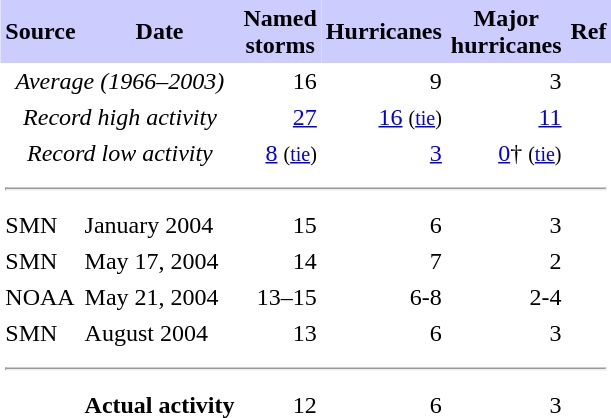<table class="toccolours" cellspacing=0 cellpadding=3 style="float:right; margin-left:1em; text-align:right; clear: right;">
<tr style="background:#ccccff">
<td align="center"><strong>Source</strong></td>
<td align="center"><strong>Date</strong></td>
<td align="center"><strong><span>Named<br>storms</span></strong></td>
<td align="center"><strong><span>Hurricanes</span></strong></td>
<td align="center"><strong><span>Major<br>hurricanes</span></strong></td>
<td align="center"><strong><span>Ref</span></strong></td>
</tr>
<tr>
<td style="text-align:center;" colspan="2"><em>Average <span>(1966–2003)</span></em></td>
<td>16</td>
<td>9</td>
<td>3</td>
</tr>
<tr>
<td style="text-align:center;" colspan="2"><em>Record high activity</em></td>
<td><a href='#'>27</a></td>
<td><a href='#'>16</a> <small>(<a href='#'>tie</a>)</small></td>
<td><a href='#'>11</a></td>
</tr>
<tr>
<td style="text-align:center;" colspan="2"><em>Record low activity</em></td>
<td><a href='#'>8</a> <small>(<a href='#'>tie</a>)</small></td>
<td><a href='#'>3</a></td>
<td><a href='#'>0</a>† <small>(<a href='#'>tie</a>)</small></td>
</tr>
<tr>
<td colspan="6" style="text-align:center;"><hr></td>
</tr>
<tr>
<td align="left">SMN</td>
<td align="left">January 2004</td>
<td>15</td>
<td>6</td>
<td>3</td>
<td></td>
</tr>
<tr>
<td align="left">SMN</td>
<td align="left">May 17, 2004</td>
<td>14</td>
<td>7</td>
<td>2</td>
<td></td>
</tr>
<tr>
<td align="left">NOAA</td>
<td align="left">May 21, 2004</td>
<td>13–15</td>
<td>6-8</td>
<td>2-4</td>
<td></td>
</tr>
<tr>
<td align="left">SMN</td>
<td align="left">August 2004</td>
<td>13</td>
<td>6</td>
<td>3</td>
<td></td>
</tr>
<tr>
<td colspan="6" style="text-align:center;"><hr></td>
</tr>
<tr>
<td align="left"></td>
<td align="left"><strong>Actual activity</strong><br></td>
<td>12</td>
<td>6</td>
<td>3</td>
</tr>
<tr>
</tr>
</table>
